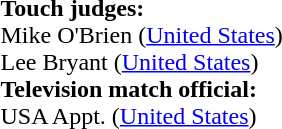<table style="width:100%">
<tr>
<td><br><br><strong>Touch judges:</strong>
<br>Mike O'Brien (<a href='#'>United States</a>)
<br>Lee Bryant (<a href='#'>United States</a>)
<br><strong>Television match official:</strong>
<br>USA Appt. (<a href='#'>United States</a>)</td>
</tr>
</table>
